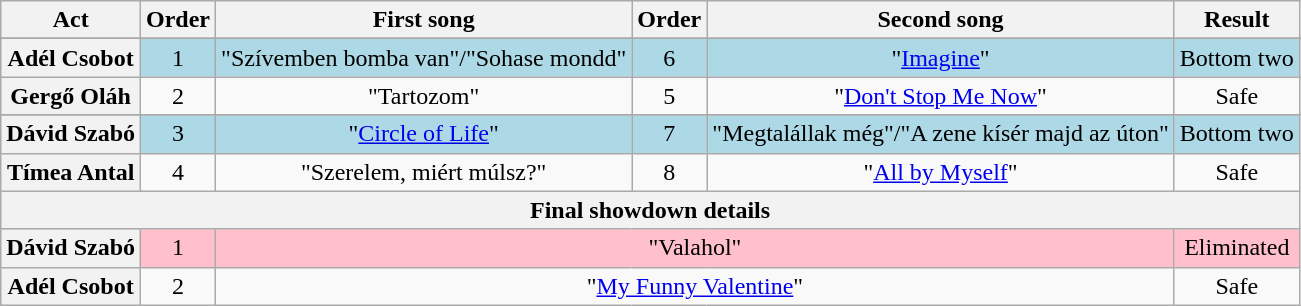<table class="wikitable" style="text-align:center;">
<tr>
<th scope="col">Act</th>
<th scope="col">Order</th>
<th scope="col">First song</th>
<th scope="col">Order</th>
<th scope="col">Second song</th>
<th scope="col">Result</th>
</tr>
<tr>
</tr>
<tr bgcolor="lightblue">
<th scope="row">Adél Csobot</th>
<td>1</td>
<td>"Szívemben bomba van"/"Sohase mondd"</td>
<td>6</td>
<td>"<a href='#'>Imagine</a>"</td>
<td>Bottom two</td>
</tr>
<tr>
<th scope="row">Gergő Oláh</th>
<td>2</td>
<td>"Tartozom"</td>
<td>5</td>
<td>"<a href='#'>Don't Stop Me Now</a>"</td>
<td>Safe</td>
</tr>
<tr>
</tr>
<tr bgcolor="lightblue">
<th scope="row">Dávid Szabó</th>
<td>3</td>
<td>"<a href='#'>Circle of Life</a>"</td>
<td>7</td>
<td>"Megtalállak még"/"A zene kísér majd az úton"</td>
<td>Bottom two</td>
</tr>
<tr>
<th scope="row">Tímea Antal</th>
<td>4</td>
<td>"Szerelem, miért múlsz?"</td>
<td>8</td>
<td>"<a href='#'>All by Myself</a>"</td>
<td>Safe</td>
</tr>
<tr>
<th scope="col" colspan="7">Final showdown details</th>
</tr>
<tr bgcolor="pink">
<th scope="row">Dávid Szabó</th>
<td>1</td>
<td colspan="3">"Valahol"</td>
<td>Eliminated</td>
</tr>
<tr>
<th scope="row">Adél Csobot</th>
<td>2</td>
<td colspan="3">"<a href='#'>My Funny Valentine</a>"</td>
<td>Safe</td>
</tr>
</table>
